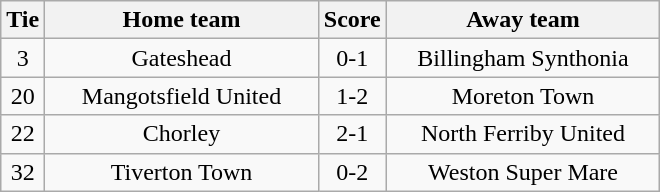<table class="wikitable" style="text-align:center;">
<tr>
<th width=20>Tie</th>
<th width=175>Home team</th>
<th width=20>Score</th>
<th width=175>Away team</th>
</tr>
<tr>
<td>3</td>
<td>Gateshead</td>
<td>0-1</td>
<td>Billingham Synthonia</td>
</tr>
<tr>
<td>20</td>
<td>Mangotsfield United</td>
<td>1-2</td>
<td>Moreton Town</td>
</tr>
<tr>
<td>22</td>
<td>Chorley</td>
<td>2-1</td>
<td>North Ferriby United</td>
</tr>
<tr>
<td>32</td>
<td>Tiverton Town</td>
<td>0-2</td>
<td>Weston Super Mare</td>
</tr>
</table>
